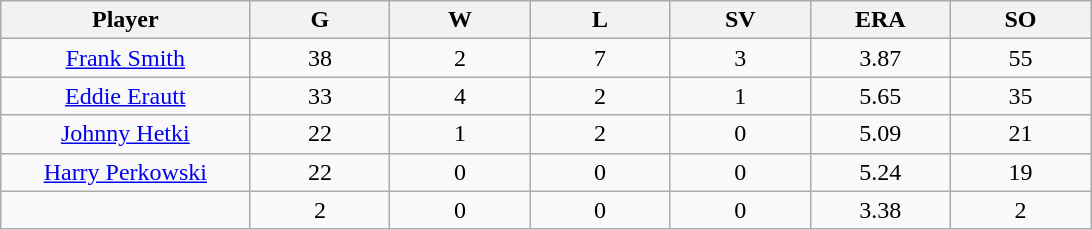<table class="wikitable sortable">
<tr>
<th bgcolor="#DDDDFF" width="16%">Player</th>
<th bgcolor="#DDDDFF" width="9%">G</th>
<th bgcolor="#DDDDFF" width="9%">W</th>
<th bgcolor="#DDDDFF" width="9%">L</th>
<th bgcolor="#DDDDFF" width="9%">SV</th>
<th bgcolor="#DDDDFF" width="9%">ERA</th>
<th bgcolor="#DDDDFF" width="9%">SO</th>
</tr>
<tr align="center">
<td><a href='#'>Frank Smith</a></td>
<td>38</td>
<td>2</td>
<td>7</td>
<td>3</td>
<td>3.87</td>
<td>55</td>
</tr>
<tr align="center">
<td><a href='#'>Eddie Erautt</a></td>
<td>33</td>
<td>4</td>
<td>2</td>
<td>1</td>
<td>5.65</td>
<td>35</td>
</tr>
<tr align="center">
<td><a href='#'>Johnny Hetki</a></td>
<td>22</td>
<td>1</td>
<td>2</td>
<td>0</td>
<td>5.09</td>
<td>21</td>
</tr>
<tr align="center">
<td><a href='#'>Harry Perkowski</a></td>
<td>22</td>
<td>0</td>
<td>0</td>
<td>0</td>
<td>5.24</td>
<td>19</td>
</tr>
<tr align="center">
<td></td>
<td>2</td>
<td>0</td>
<td>0</td>
<td>0</td>
<td>3.38</td>
<td>2</td>
</tr>
</table>
